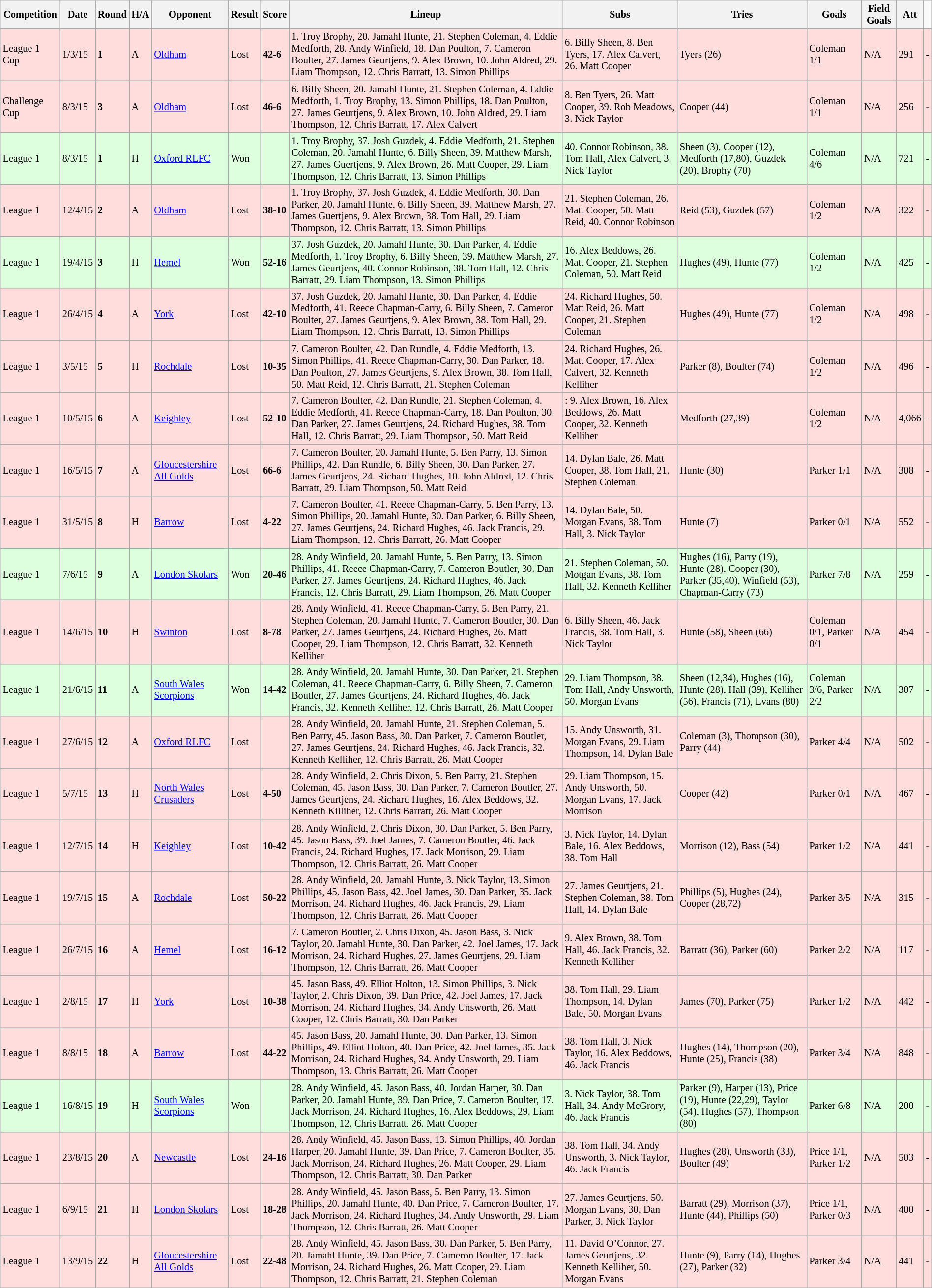<table class="wikitable" style="font-size:85%;" width="100%">
<tr>
<th>Competition</th>
<th>Date</th>
<th>Round</th>
<th>H/A</th>
<th>Opponent</th>
<th>Result</th>
<th>Score</th>
<th>Lineup</th>
<th>Subs</th>
<th>Tries</th>
<th>Goals</th>
<th>Field Goals</th>
<th>Att</th>
</tr>
<tr bgcolor="#ffdddd">
<td>League 1 Cup</td>
<td>1/3/15</td>
<td><strong>1</strong></td>
<td>A</td>
<td><a href='#'>Oldham</a></td>
<td>Lost</td>
<td><strong>42-6</strong></td>
<td>1. Troy Brophy, 20. Jamahl Hunte, 21. Stephen Coleman, 4. Eddie Medforth, 28. Andy Winfield, 18. Dan Poulton, 7. Cameron Boulter, 27. James Geurtjens, 9. Alex Brown, 10. John Aldred, 29. Liam Thompson, 12. Chris Barratt, 13. Simon Phillips</td>
<td>6. Billy Sheen, 8. Ben Tyers, 17. Alex Calvert, 26. Matt Cooper</td>
<td>Tyers (26)</td>
<td>Coleman 1/1</td>
<td>N/A</td>
<td>291</td>
<td>-</td>
</tr>
<tr bgcolor="#ffdddd">
<td>Challenge Cup</td>
<td>8/3/15</td>
<td><strong>3</strong></td>
<td>A</td>
<td><a href='#'>Oldham</a></td>
<td>Lost</td>
<td><strong>46-6</strong></td>
<td>6. Billy Sheen, 20. Jamahl Hunte, 21. Stephen Coleman, 4. Eddie Medforth, 1. Troy Brophy, 13. Simon Phillips, 18. Dan Poulton, 27. James Geurtjens, 9. Alex Brown, 10. John Aldred, 29. Liam Thompson, 12. Chris Barratt, 17. Alex Calvert</td>
<td>8. Ben Tyers, 26. Matt Cooper, 39. Rob Meadows, 3. Nick Taylor</td>
<td>Cooper (44)</td>
<td>Coleman 1/1</td>
<td>N/A</td>
<td>256</td>
<td>-</td>
</tr>
<tr bgcolor="#ddffdd">
<td>League 1</td>
<td>8/3/15</td>
<td><strong>1</strong></td>
<td>H</td>
<td><a href='#'>Oxford RLFC</a></td>
<td>Won</td>
<td></td>
<td>1. Troy Brophy, 37. Josh Guzdek, 4. Eddie Medforth, 21. Stephen Coleman, 20. Jamahl Hunte, 6. Billy Sheen, 39. Matthew Marsh, 27. James Guertjens, 9. Alex Brown, 26. Matt Cooper, 29. Liam Thompson, 12. Chris Barratt, 13. Simon Phillips</td>
<td>40. Connor Robinson, 38. Tom Hall, Alex Calvert, 3. Nick Taylor</td>
<td>Sheen (3), Cooper (12), Medforth (17,80), Guzdek (20), Brophy (70)</td>
<td>Coleman 4/6</td>
<td>N/A</td>
<td>721</td>
<td>-</td>
</tr>
<tr bgcolor="#ffdddd">
<td>League 1</td>
<td>12/4/15</td>
<td><strong>2</strong></td>
<td>A</td>
<td><a href='#'>Oldham</a></td>
<td>Lost</td>
<td><strong>38-10</strong></td>
<td>1. Troy Brophy, 37. Josh Guzdek, 4. Eddie Medforth, 30. Dan Parker, 20. Jamahl Hunte, 6. Billy Sheen, 39. Matthew Marsh, 27. James Guertjens, 9. Alex Brown, 38. Tom Hall, 29. Liam Thompson, 12. Chris Barratt, 13. Simon Phillips</td>
<td>21. Stephen Coleman, 26. Matt Cooper, 50. Matt Reid, 40. Connor Robinson</td>
<td>Reid (53), Guzdek (57)</td>
<td>Coleman 1/2</td>
<td>N/A</td>
<td>322</td>
<td>-</td>
</tr>
<tr bgcolor="#ddffdd">
<td>League 1</td>
<td>19/4/15</td>
<td><strong>3</strong></td>
<td>H</td>
<td><a href='#'>Hemel</a></td>
<td>Won</td>
<td><strong>52-16</strong></td>
<td>37. Josh Guzdek, 20. Jamahl Hunte, 30. Dan Parker, 4. Eddie Medforth, 1. Troy Brophy, 6. Billy Sheen, 39. Matthew Marsh, 27. James Geurtjens, 40. Connor Robinson, 38. Tom Hall, 12. Chris Barratt, 29. Liam Thompson, 13. Simon Phillips</td>
<td>16. Alex Beddows, 26. Matt Cooper, 21. Stephen Coleman, 50. Matt Reid</td>
<td>Hughes (49), Hunte (77)</td>
<td>Coleman 1/2</td>
<td>N/A</td>
<td>425</td>
<td>-</td>
</tr>
<tr bgcolor="#ffdddd">
<td>League 1</td>
<td>26/4/15</td>
<td><strong>4</strong></td>
<td>A</td>
<td><a href='#'>York</a></td>
<td>Lost</td>
<td><strong>42-10</strong></td>
<td>37. Josh Guzdek, 20. Jamahl Hunte, 30. Dan Parker, 4. Eddie Medforth, 41. Reece Chapman-Carry, 6. Billy Sheen, 7. Cameron Boulter, 27. James Geurtjens, 9. Alex Brown, 38. Tom Hall, 29. Liam Thompson, 12. Chris Barratt, 13. Simon Phillips</td>
<td>24. Richard Hughes, 50. Matt Reid, 26. Matt Cooper, 21. Stephen Coleman</td>
<td>Hughes (49), Hunte (77)</td>
<td>Coleman 1/2</td>
<td>N/A</td>
<td>498</td>
<td>-</td>
</tr>
<tr bgcolor="#ffdddd">
<td>League 1</td>
<td>3/5/15</td>
<td><strong>5</strong></td>
<td>H</td>
<td><a href='#'>Rochdale</a></td>
<td>Lost</td>
<td><strong>10-35</strong></td>
<td>7. Cameron Boulter, 42. Dan Rundle, 4. Eddie Medforth, 13. Simon Phillips, 41. Reece Chapman-Carry, 30. Dan Parker, 18. Dan Poulton, 27. James Geurtjens, 9. Alex Brown, 38. Tom Hall, 50. Matt Reid, 12. Chris Barratt, 21. Stephen Coleman</td>
<td>24. Richard Hughes, 26. Matt Cooper, 17. Alex Calvert, 32. Kenneth Kelliher</td>
<td>Parker (8), Boulter (74)</td>
<td>Coleman 1/2</td>
<td>N/A</td>
<td>496</td>
<td>-</td>
</tr>
<tr bgcolor="#ffdddd">
<td>League 1</td>
<td>10/5/15</td>
<td><strong>6</strong></td>
<td>A</td>
<td><a href='#'>Keighley</a></td>
<td>Lost</td>
<td><strong>52-10</strong></td>
<td>7. Cameron Boulter, 42. Dan Rundle, 21. Stephen Coleman, 4. Eddie Medforth, 41. Reece Chapman-Carry, 18. Dan Poulton, 30. Dan Parker, 27. James Geurtjens, 24. Richard Hughes, 38. Tom Hall, 12. Chris Barratt, 29. Liam Thompson, 50. Matt Reid</td>
<td>: 9. Alex Brown, 16. Alex Beddows, 26. Matt Cooper, 32. Kenneth Kelliher</td>
<td>Medforth (27,39)</td>
<td>Coleman 1/2</td>
<td>N/A</td>
<td>4,066</td>
<td>-</td>
</tr>
<tr bgcolor="#ffdddd">
<td>League 1</td>
<td>16/5/15</td>
<td><strong>7</strong></td>
<td>A</td>
<td><a href='#'>Gloucestershire All Golds</a></td>
<td>Lost</td>
<td><strong>66-6</strong></td>
<td>7. Cameron Boulter, 20. Jamahl Hunte, 5. Ben Parry, 13. Simon Phillips, 42. Dan Rundle, 6. Billy Sheen, 30. Dan Parker, 27. James Geurtjens, 24. Richard Hughes, 10. John Aldred, 12. Chris Barratt, 29. Liam Thompson, 50. Matt Reid</td>
<td>14. Dylan Bale, 26. Matt Cooper, 38. Tom Hall, 21. Stephen Coleman</td>
<td>Hunte (30)</td>
<td>Parker 1/1</td>
<td>N/A</td>
<td>308</td>
<td>-</td>
</tr>
<tr bgcolor="#ffdddd">
<td>League 1</td>
<td>31/5/15</td>
<td><strong>8</strong></td>
<td>H</td>
<td><a href='#'>Barrow</a></td>
<td>Lost</td>
<td><strong>4-22</strong></td>
<td>7. Cameron Boulter, 41. Reece Chapman-Carry, 5. Ben Parry, 13. Simon Phillips, 20. Jamahl Hunte, 30. Dan Parker, 6. Billy Sheen, 27. James Geurtjens, 24. Richard Hughes, 46. Jack Francis, 29. Liam Thompson, 12. Chris Barratt, 26. Matt Cooper</td>
<td>14. Dylan Bale, 50. Morgan Evans, 38. Tom Hall, 3. Nick Taylor</td>
<td>Hunte (7)</td>
<td>Parker 0/1</td>
<td>N/A</td>
<td>552</td>
<td>-</td>
</tr>
<tr bgcolor="#ddffdd">
<td>League 1</td>
<td>7/6/15</td>
<td><strong>9</strong></td>
<td>A</td>
<td><a href='#'>London Skolars</a></td>
<td>Won</td>
<td><strong>20-46</strong></td>
<td>28. Andy Winfield, 20. Jamahl Hunte, 5. Ben Parry, 13. Simon Phillips, 41. Reece Chapman-Carry, 7. Cameron Boutler, 30. Dan Parker, 27. James Geurtjens, 24. Richard Hughes, 46. Jack Francis, 12. Chris Barratt, 29. Liam Thompson, 26. Matt Cooper</td>
<td>21. Stephen Coleman, 50. Motgan Evans, 38. Tom Hall, 32. Kenneth Kelliher</td>
<td>Hughes (16), Parry (19), Hunte (28), Cooper (30), Parker (35,40), Winfield (53), Chapman-Carry (73)</td>
<td>Parker 7/8</td>
<td>N/A</td>
<td>259</td>
<td>-</td>
</tr>
<tr bgcolor="#ffdddd">
<td>League 1</td>
<td>14/6/15</td>
<td><strong>10</strong></td>
<td>H</td>
<td><a href='#'>Swinton</a></td>
<td>Lost</td>
<td><strong>8-78</strong></td>
<td>28. Andy Winfield, 41. Reece Chapman-Carry, 5. Ben Parry, 21. Stephen Coleman, 20. Jamahl Hunte, 7. Cameron Boutler, 30. Dan Parker, 27. James Geurtjens, 24. Richard Hughes, 26. Matt Cooper, 29. Liam Thompson, 12. Chris Barratt, 32. Kenneth Kelliher</td>
<td>6. Billy Sheen, 46. Jack Francis, 38. Tom Hall, 3. Nick Taylor</td>
<td>Hunte (58), Sheen (66)</td>
<td>Coleman 0/1, Parker 0/1</td>
<td>N/A</td>
<td>454</td>
<td>-</td>
</tr>
<tr bgcolor="#ddffdd">
<td>League 1</td>
<td>21/6/15</td>
<td><strong>11</strong></td>
<td>A</td>
<td><a href='#'>South Wales Scorpions</a></td>
<td>Won</td>
<td><strong>14-42</strong></td>
<td>28. Andy Winfield, 20. Jamahl Hunte, 30. Dan Parker, 21. Stephen Coleman, 41. Reece Chapman-Carry, 6. Billy Sheen, 7. Cameron Boutler, 27. James Geurtjens, 24. Richard Hughes, 46. Jack Francis, 32. Kenneth Kelliher, 12. Chris Barratt, 26. Matt Cooper</td>
<td>29. Liam Thompson, 38. Tom Hall, Andy Unsworth, 50. Morgan Evans</td>
<td>Sheen (12,34), Hughes (16), Hunte (28), Hall (39), Kelliher (56), Francis (71), Evans (80)</td>
<td>Coleman 3/6, Parker 2/2</td>
<td>N/A</td>
<td>307</td>
<td>-</td>
</tr>
<tr bgcolor="#ffdddd">
<td>League 1</td>
<td>27/6/15</td>
<td><strong>12</strong></td>
<td>A</td>
<td><a href='#'>Oxford RLFC</a></td>
<td>Lost</td>
<td></td>
<td>28. Andy Winfield, 20. Jamahl Hunte, 21. Stephen Coleman, 5. Ben Parry, 45. Jason Bass, 30. Dan Parker, 7. Cameron Boutler, 27. James Geurtjens, 24. Richard Hughes, 46. Jack Francis, 32. Kenneth Kelliher, 12. Chris Barratt, 26. Matt Cooper</td>
<td>15. Andy Unsworth, 31. Morgan Evans, 29. Liam Thompson, 14. Dylan Bale</td>
<td>Coleman (3), Thompson (30), Parry (44)</td>
<td>Parker 4/4</td>
<td>N/A</td>
<td>502</td>
<td>-</td>
</tr>
<tr bgcolor="#ffdddd">
<td>League 1</td>
<td>5/7/15</td>
<td><strong>13</strong></td>
<td>H</td>
<td><a href='#'>North Wales Crusaders</a></td>
<td>Lost</td>
<td><strong>4-50</strong></td>
<td>28. Andy Winfield, 2. Chris Dixon, 5. Ben Parry, 21. Stephen Coleman, 45. Jason Bass, 30. Dan Parker, 7. Cameron Boutler, 27. James Geurtjens, 24. Richard Hughes, 16. Alex Beddows, 32. Kenneth Killiher, 12. Chris Barratt, 26. Matt Cooper</td>
<td>29. Liam Thompson, 15. Andy Unsworth, 50. Morgan Evans, 17. Jack Morrison</td>
<td>Cooper (42)</td>
<td>Parker 0/1</td>
<td>N/A</td>
<td>467</td>
<td>-</td>
</tr>
<tr bgcolor="#ffdddd">
<td>League 1</td>
<td>12/7/15</td>
<td><strong>14</strong></td>
<td>H</td>
<td><a href='#'>Keighley</a></td>
<td>Lost</td>
<td><strong>10-42</strong></td>
<td>28. Andy Winfield, 2. Chris Dixon, 30. Dan Parker, 5. Ben Parry, 45. Jason Bass, 39. Joel James, 7. Cameron Boutler, 46. Jack Francis, 24. Richard Hughes, 17. Jack Morrison, 29. Liam Thompson, 12. Chris Barratt, 26. Matt Cooper</td>
<td>3. Nick Taylor, 14. Dylan Bale, 16. Alex Beddows, 38. Tom Hall</td>
<td>Morrison (12), Bass (54)</td>
<td>Parker 1/2</td>
<td>N/A</td>
<td>441</td>
<td>-</td>
</tr>
<tr bgcolor="#ffdddd">
<td>League 1</td>
<td>19/7/15</td>
<td><strong>15</strong></td>
<td>A</td>
<td><a href='#'>Rochdale</a></td>
<td>Lost</td>
<td><strong>50-22</strong></td>
<td>28. Andy Winfield, 20. Jamahl Hunte, 3. Nick Taylor, 13. Simon Phillips, 45. Jason Bass, 42. Joel James, 30. Dan Parker, 35. Jack Morrison, 24. Richard Hughes, 46. Jack Francis, 29. Liam Thompson, 12. Chris Barratt, 26. Matt Cooper</td>
<td>27. James Geurtjens, 21. Stephen Coleman, 38. Tom Hall, 14. Dylan Bale</td>
<td>Phillips (5), Hughes (24), Cooper (28,72)</td>
<td>Parker 3/5</td>
<td>N/A</td>
<td>315</td>
<td>-</td>
</tr>
<tr bgcolor="#ffdddd">
<td>League 1</td>
<td>26/7/15</td>
<td><strong>16</strong></td>
<td>A</td>
<td><a href='#'>Hemel</a></td>
<td>Lost</td>
<td><strong>16-12</strong></td>
<td>7. Cameron Boutler, 2. Chris Dixon, 45. Jason Bass, 3. Nick Taylor, 20. Jamahl Hunte, 30. Dan Parker, 42. Joel James, 17. Jack Morrison, 24. Richard Hughes, 27. James Geurtjens, 29. Liam Thompson, 12. Chris Barratt, 26. Matt Cooper</td>
<td>9. Alex Brown, 38. Tom Hall, 46. Jack Francis, 32. Kenneth Kelliher</td>
<td>Barratt (36), Parker (60)</td>
<td>Parker 2/2</td>
<td>N/A</td>
<td>117</td>
<td>-</td>
</tr>
<tr bgcolor="#ffdddd">
<td>League 1</td>
<td>2/8/15</td>
<td><strong>17</strong></td>
<td>H</td>
<td><a href='#'>York</a></td>
<td>Lost</td>
<td><strong>10-38</strong></td>
<td>45. Jason Bass, 49. Elliot Holton, 13. Simon Phillips, 3. Nick Taylor, 2. Chris Dixon, 39. Dan Price, 42. Joel James, 17. Jack Morrison, 24. Richard Hughes, 34. Andy Unsworth, 26. Matt Cooper, 12. Chris Barratt, 30. Dan Parker</td>
<td>38. Tom Hall, 29. Liam Thompson, 14. Dylan Bale, 50. Morgan Evans</td>
<td>James (70), Parker (75)</td>
<td>Parker 1/2</td>
<td>N/A</td>
<td>442</td>
<td>-</td>
</tr>
<tr bgcolor="#ffdddd">
<td>League 1</td>
<td>8/8/15</td>
<td><strong>18</strong></td>
<td>A</td>
<td><a href='#'>Barrow</a></td>
<td>Lost</td>
<td><strong>44-22</strong></td>
<td>45. Jason Bass, 20. Jamahl Hunte, 30. Dan Parker, 13. Simon Phillips, 49. Elliot Holton, 40. Dan Price, 42. Joel James, 35. Jack Morrison, 24. Richard Hughes, 34. Andy Unsworth, 29. Liam Thompson, 13. Chris Barratt, 26. Matt Cooper</td>
<td>38. Tom Hall, 3. Nick Taylor, 16. Alex Beddows, 46. Jack Francis</td>
<td>Hughes (14), Thompson (20), Hunte (25), Francis (38)</td>
<td>Parker 3/4</td>
<td>N/A</td>
<td>848</td>
<td>-</td>
</tr>
<tr bgcolor="#ddffdd">
<td>League 1</td>
<td>16/8/15</td>
<td><strong>19</strong></td>
<td>H</td>
<td><a href='#'>South Wales Scorpions</a></td>
<td>Won</td>
<td></td>
<td>28. Andy Winfield, 45. Jason Bass, 40. Jordan Harper, 30. Dan Parker, 20. Jamahl Hunte, 39. Dan Price, 7. Cameron Boulter, 17. Jack Morrison, 24. Richard Hughes, 16. Alex Beddows, 29. Liam Thompson, 12. Chris Barratt, 26. Matt Cooper</td>
<td>3. Nick Taylor, 38. Tom Hall, 34. Andy McGrory, 46. Jack Francis</td>
<td>Parker (9), Harper (13), Price (19), Hunte (22,29), Taylor (54), Hughes (57), Thompson (80)</td>
<td>Parker 6/8</td>
<td>N/A</td>
<td>200</td>
<td>-</td>
</tr>
<tr bgcolor="#ffdddd">
<td>League 1</td>
<td>23/8/15</td>
<td><strong>20</strong></td>
<td>A</td>
<td><a href='#'>Newcastle</a></td>
<td>Lost</td>
<td><strong>24-16</strong></td>
<td>28. Andy Winfield, 45. Jason Bass, 13. Simon Phillips, 40. Jordan Harper, 20. Jamahl Hunte, 39. Dan Price, 7. Cameron Boulter, 35. Jack Morrison, 24. Richard Hughes, 26. Matt Cooper, 29. Liam Thompson, 12. Chris Barratt, 30. Dan Parker</td>
<td>38. Tom Hall, 34. Andy Unsworth, 3. Nick Taylor, 46. Jack Francis</td>
<td>Hughes (28), Unsworth (33), Boulter (49)</td>
<td>Price 1/1, Parker 1/2</td>
<td>N/A</td>
<td>503</td>
<td>-</td>
</tr>
<tr bgcolor="#ffdddd">
<td>League 1</td>
<td>6/9/15</td>
<td><strong>21</strong></td>
<td>H</td>
<td><a href='#'>London Skolars</a></td>
<td>Lost</td>
<td><strong>18-28</strong></td>
<td>28. Andy Winfield, 45. Jason Bass, 5. Ben Parry, 13. Simon Phillips, 20. Jamahl Hunte, 40. Dan Price, 7. Cameron Boulter, 17. Jack Morrison, 24. Richard Hughes, 34. Andy Unsworth, 29. Liam Thompson, 12. Chris Barratt, 26. Matt Cooper</td>
<td>27. James Geurtjens, 50. Morgan Evans, 30. Dan Parker, 3. Nick Taylor</td>
<td>Barratt (29), Morrison (37), Hunte (44), Phillips (50)</td>
<td>Price 1/1, Parker 0/3</td>
<td>N/A</td>
<td>400</td>
<td>-</td>
</tr>
<tr bgcolor="#ffdddd">
<td>League 1</td>
<td>13/9/15</td>
<td><strong>22</strong></td>
<td>H</td>
<td><a href='#'>Gloucestershire All Golds</a></td>
<td>Lost</td>
<td><strong>22-48</strong></td>
<td>28. Andy Winfield, 45. Jason Bass, 30. Dan Parker, 5. Ben Parry, 20. Jamahl Hunte, 39. Dan Price, 7. Cameron Boulter, 17. Jack Morrison, 24. Richard Hughes, 26. Matt Cooper, 29. Liam Thompson, 12. Chris Barratt, 21. Stephen Coleman</td>
<td>11. David O’Connor, 27. James Geurtjens, 32. Kenneth Kelliher, 50. Morgan Evans</td>
<td>Hunte (9), Parry (14), Hughes (27), Parker (32)</td>
<td>Parker 3/4</td>
<td>N/A</td>
<td>441</td>
<td>-</td>
</tr>
</table>
